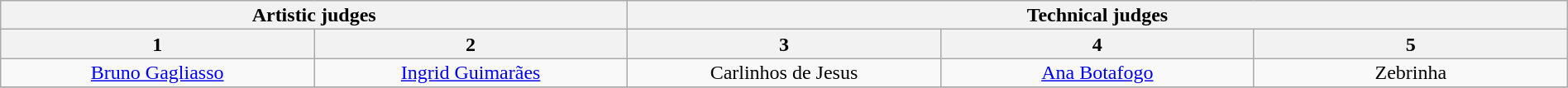<table class="wikitable" style="font-size:100%; line-height:16px; text-align:center" width="100%">
<tr>
<th colspan=2>Artistic judges</th>
<th colspan=3>Technical judges</th>
</tr>
<tr>
<th width="20.0%">1</th>
<th width="20.0%">2</th>
<th width="20.0%">3</th>
<th width="20.0%">4</th>
<th width="20.0%">5</th>
</tr>
<tr>
<td><a href='#'>Bruno Gagliasso</a></td>
<td><a href='#'>Ingrid Guimarães</a></td>
<td>Carlinhos de Jesus</td>
<td><a href='#'>Ana Botafogo</a></td>
<td>Zebrinha</td>
</tr>
<tr>
</tr>
</table>
